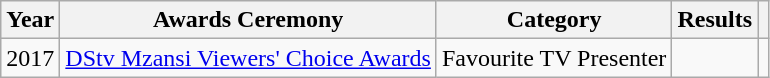<table class="wikitable sortable">
<tr>
<th>Year</th>
<th>Awards Ceremony</th>
<th>Category</th>
<th>Results</th>
<th></th>
</tr>
<tr>
<td>2017</td>
<td><a href='#'>DStv Mzansi Viewers' Choice Awards</a></td>
<td>Favourite TV Presenter</td>
<td></td>
<td></td>
</tr>
</table>
